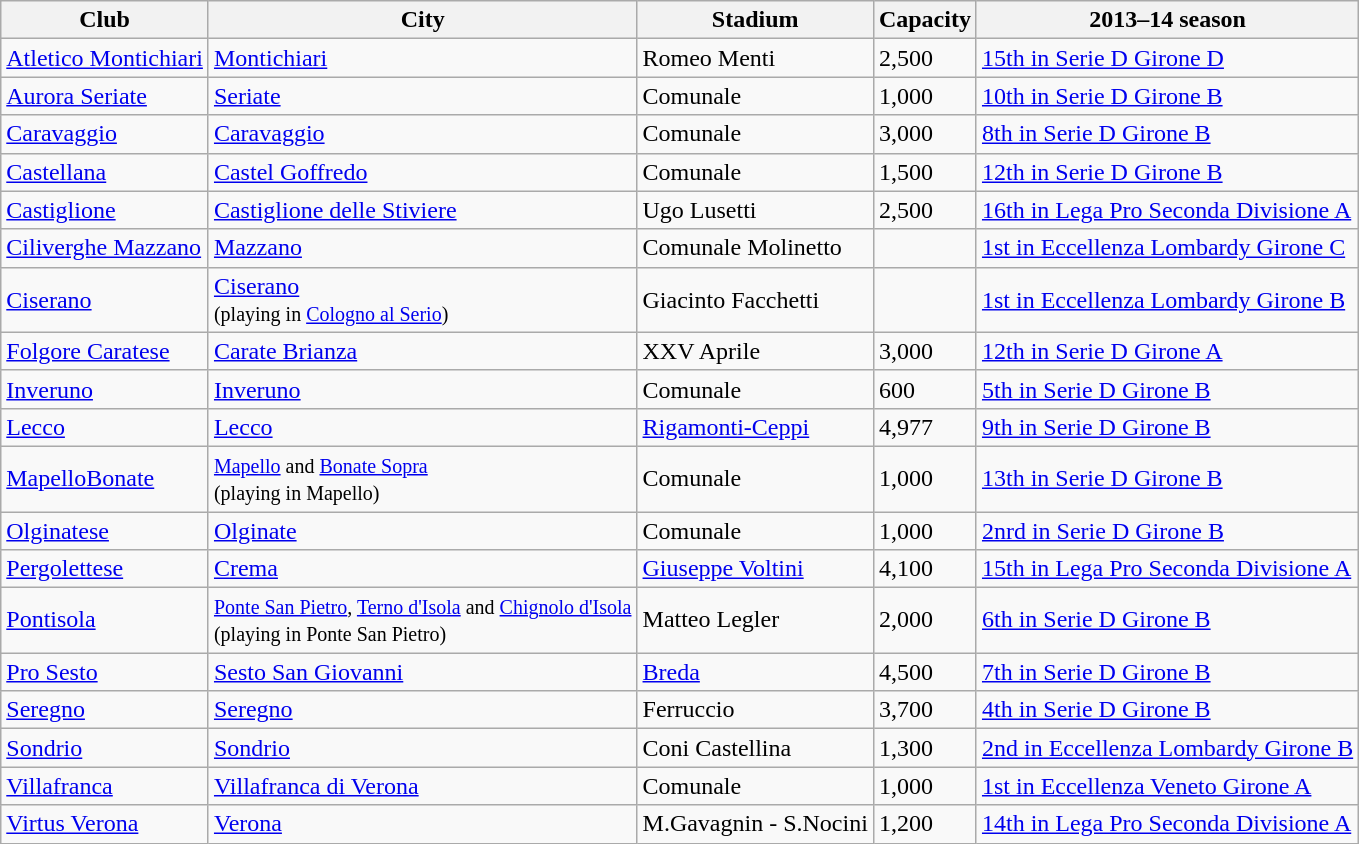<table class="wikitable sortable">
<tr>
<th>Club</th>
<th>City</th>
<th>Stadium</th>
<th>Capacity</th>
<th>2013–14 season</th>
</tr>
<tr>
<td><a href='#'>Atletico Montichiari</a></td>
<td><a href='#'>Montichiari</a></td>
<td>Romeo Menti</td>
<td>2,500</td>
<td><a href='#'>15th in Serie D Girone D</a></td>
</tr>
<tr>
<td><a href='#'>Aurora Seriate</a></td>
<td><a href='#'>Seriate</a></td>
<td>Comunale</td>
<td>1,000</td>
<td><a href='#'>10th in Serie D Girone B</a></td>
</tr>
<tr>
<td><a href='#'>Caravaggio</a></td>
<td><a href='#'>Caravaggio</a></td>
<td>Comunale</td>
<td>3,000</td>
<td><a href='#'>8th in Serie D Girone B</a></td>
</tr>
<tr>
<td><a href='#'>Castellana</a></td>
<td><a href='#'>Castel Goffredo</a></td>
<td>Comunale</td>
<td>1,500</td>
<td><a href='#'>12th in Serie D Girone B</a></td>
</tr>
<tr>
<td><a href='#'>Castiglione</a></td>
<td><a href='#'>Castiglione delle Stiviere</a></td>
<td>Ugo Lusetti</td>
<td>2,500</td>
<td><a href='#'>16th in Lega Pro Seconda Divisione A</a></td>
</tr>
<tr>
<td><a href='#'>Ciliverghe Mazzano</a></td>
<td><a href='#'>Mazzano</a></td>
<td>Comunale Molinetto</td>
<td></td>
<td><a href='#'>1st in Eccellenza Lombardy Girone C</a></td>
</tr>
<tr>
<td><a href='#'>Ciserano</a></td>
<td><a href='#'>Ciserano</a><br><small>(playing in <a href='#'>Cologno al Serio</a>)</small></td>
<td>Giacinto Facchetti</td>
<td></td>
<td><a href='#'>1st in Eccellenza Lombardy Girone B</a></td>
</tr>
<tr>
<td><a href='#'>Folgore Caratese</a></td>
<td><a href='#'>Carate Brianza</a></td>
<td>XXV Aprile</td>
<td>3,000</td>
<td><a href='#'>12th in Serie D Girone A</a></td>
</tr>
<tr>
<td><a href='#'>Inveruno</a></td>
<td><a href='#'>Inveruno</a></td>
<td>Comunale</td>
<td>600</td>
<td><a href='#'>5th in Serie D Girone B</a></td>
</tr>
<tr>
<td><a href='#'>Lecco</a></td>
<td><a href='#'>Lecco</a></td>
<td><a href='#'>Rigamonti-Ceppi</a></td>
<td>4,977</td>
<td><a href='#'>9th in Serie D Girone B</a></td>
</tr>
<tr>
<td><a href='#'>MapelloBonate</a></td>
<td><small><a href='#'>Mapello</a> and <a href='#'>Bonate Sopra</a><br>(playing in Mapello)</small></td>
<td>Comunale</td>
<td>1,000</td>
<td><a href='#'>13th in Serie D Girone B</a></td>
</tr>
<tr>
<td><a href='#'>Olginatese</a></td>
<td><a href='#'>Olginate</a></td>
<td>Comunale</td>
<td>1,000</td>
<td><a href='#'>2nrd in Serie D Girone B</a></td>
</tr>
<tr>
<td><a href='#'>Pergolettese</a></td>
<td><a href='#'>Crema</a></td>
<td><a href='#'>Giuseppe Voltini</a></td>
<td>4,100</td>
<td><a href='#'>15th in Lega Pro Seconda Divisione A</a></td>
</tr>
<tr>
<td><a href='#'>Pontisola</a></td>
<td><small><a href='#'>Ponte San Pietro</a>, <a href='#'>Terno d'Isola</a> and <a href='#'>Chignolo d'Isola</a><br>(playing in Ponte San Pietro)</small></td>
<td>Matteo Legler</td>
<td>2,000</td>
<td><a href='#'>6th in Serie D Girone B</a></td>
</tr>
<tr>
<td><a href='#'>Pro Sesto</a></td>
<td><a href='#'>Sesto San Giovanni</a></td>
<td><a href='#'>Breda</a></td>
<td>4,500</td>
<td><a href='#'>7th in Serie D Girone B</a></td>
</tr>
<tr>
<td><a href='#'>Seregno</a></td>
<td><a href='#'>Seregno</a></td>
<td>Ferruccio</td>
<td>3,700</td>
<td><a href='#'>4th in Serie D Girone B</a></td>
</tr>
<tr>
<td><a href='#'>Sondrio</a></td>
<td><a href='#'>Sondrio</a></td>
<td>Coni Castellina</td>
<td>1,300</td>
<td><a href='#'>2nd in Eccellenza Lombardy Girone B</a></td>
</tr>
<tr>
<td><a href='#'>Villafranca</a></td>
<td><a href='#'>Villafranca di Verona</a></td>
<td>Comunale</td>
<td>1,000</td>
<td><a href='#'>1st in Eccellenza Veneto Girone A</a></td>
</tr>
<tr>
<td><a href='#'>Virtus Verona</a></td>
<td><a href='#'>Verona</a></td>
<td>M.Gavagnin - S.Nocini</td>
<td>1,200</td>
<td><a href='#'>14th in Lega Pro Seconda Divisione A</a></td>
</tr>
</table>
